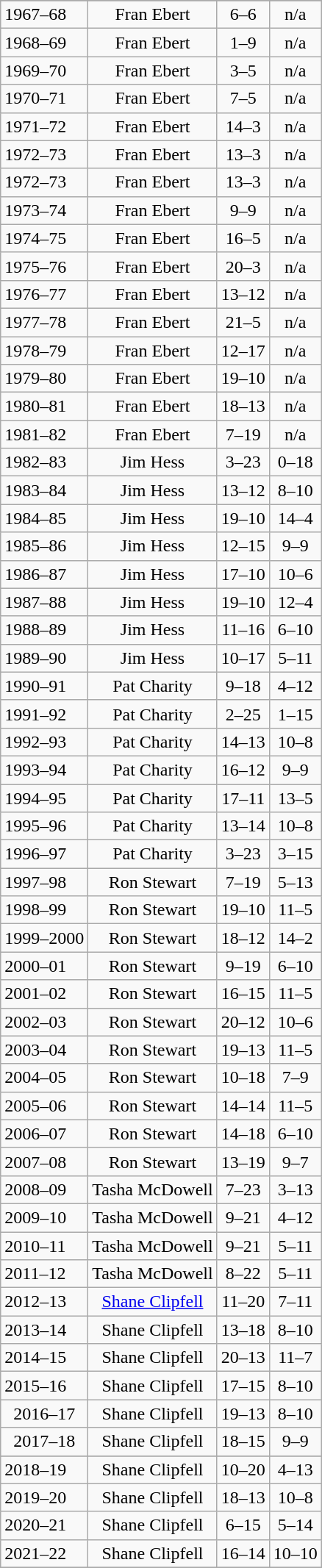<table class="wikitable" style="text-align:center">
<tr>
</tr>
<tr>
<td style="text-align:left">1967–68</td>
<td>Fran Ebert</td>
<td>6–6</td>
<td>n/a</td>
</tr>
<tr>
<td style="text-align:left">1968–69</td>
<td>Fran Ebert</td>
<td>1–9</td>
<td>n/a</td>
</tr>
<tr>
<td style="text-align:left">1969–70</td>
<td>Fran Ebert</td>
<td>3–5</td>
<td>n/a</td>
</tr>
<tr>
<td style="text-align:left">1970–71</td>
<td>Fran Ebert</td>
<td>7–5</td>
<td>n/a</td>
</tr>
<tr>
<td style="text-align:left">1971–72</td>
<td>Fran Ebert</td>
<td>14–3</td>
<td>n/a</td>
</tr>
<tr>
<td style="text-align:left">1972–73</td>
<td>Fran Ebert</td>
<td>13–3</td>
<td>n/a</td>
</tr>
<tr>
<td style="text-align:left">1972–73</td>
<td>Fran Ebert</td>
<td>13–3</td>
<td>n/a</td>
</tr>
<tr>
<td style="text-align:left">1973–74</td>
<td>Fran Ebert</td>
<td>9–9</td>
<td>n/a</td>
</tr>
<tr>
<td style="text-align:left">1974–75</td>
<td>Fran Ebert</td>
<td>16–5</td>
<td>n/a</td>
</tr>
<tr>
<td style="text-align:left">1975–76</td>
<td>Fran Ebert</td>
<td>20–3</td>
<td>n/a</td>
</tr>
<tr>
<td style="text-align:left">1976–77</td>
<td>Fran Ebert</td>
<td>13–12</td>
<td>n/a</td>
</tr>
<tr>
<td style="text-align:left">1977–78</td>
<td>Fran Ebert</td>
<td>21–5</td>
<td>n/a</td>
</tr>
<tr>
<td style="text-align:left">1978–79</td>
<td>Fran Ebert</td>
<td>12–17</td>
<td>n/a</td>
</tr>
<tr>
<td style="text-align:left">1979–80</td>
<td>Fran Ebert</td>
<td>19–10</td>
<td>n/a</td>
</tr>
<tr>
<td style="text-align:left">1980–81</td>
<td>Fran Ebert</td>
<td>18–13</td>
<td>n/a</td>
</tr>
<tr>
<td style="text-align:left">1981–82</td>
<td>Fran Ebert</td>
<td>7–19</td>
<td>n/a</td>
</tr>
<tr>
<td style="text-align:left">1982–83</td>
<td>Jim Hess</td>
<td>3–23</td>
<td>0–18</td>
</tr>
<tr>
<td style="text-align:left">1983–84</td>
<td>Jim Hess</td>
<td>13–12</td>
<td>8–10</td>
</tr>
<tr>
<td style="text-align:left">1984–85</td>
<td>Jim Hess</td>
<td>19–10</td>
<td>14–4</td>
</tr>
<tr>
<td style="text-align:left">1985–86</td>
<td>Jim Hess</td>
<td>12–15</td>
<td>9–9</td>
</tr>
<tr>
<td style="text-align:left">1986–87</td>
<td>Jim Hess</td>
<td>17–10</td>
<td>10–6</td>
</tr>
<tr>
<td style="text-align:left">1987–88</td>
<td>Jim Hess</td>
<td>19–10</td>
<td>12–4</td>
</tr>
<tr>
<td style="text-align:left">1988–89</td>
<td>Jim Hess</td>
<td>11–16</td>
<td>6–10</td>
</tr>
<tr>
<td style="text-align:left">1989–90</td>
<td>Jim Hess</td>
<td>10–17</td>
<td>5–11</td>
</tr>
<tr>
<td style="text-align:left">1990–91</td>
<td>Pat Charity</td>
<td>9–18</td>
<td>4–12</td>
</tr>
<tr>
<td style="text-align:left">1991–92</td>
<td>Pat Charity</td>
<td>2–25</td>
<td>1–15</td>
</tr>
<tr>
<td style="text-align:left">1992–93</td>
<td>Pat Charity</td>
<td>14–13</td>
<td>10–8</td>
</tr>
<tr>
<td style="text-align:left">1993–94</td>
<td>Pat Charity</td>
<td>16–12</td>
<td>9–9</td>
</tr>
<tr>
<td style="text-align:left">1994–95</td>
<td>Pat Charity</td>
<td>17–11</td>
<td>13–5</td>
</tr>
<tr>
<td style="text-align:left">1995–96</td>
<td>Pat Charity</td>
<td>13–14</td>
<td>10–8</td>
</tr>
<tr>
<td style="text-align:left">1996–97</td>
<td>Pat Charity</td>
<td>3–23</td>
<td>3–15</td>
</tr>
<tr>
<td style="text-align:left">1997–98</td>
<td>Ron Stewart</td>
<td>7–19</td>
<td>5–13</td>
</tr>
<tr>
<td style="text-align:left">1998–99</td>
<td>Ron Stewart</td>
<td>19–10</td>
<td>11–5</td>
</tr>
<tr>
<td style="text-align:left">1999–2000</td>
<td>Ron Stewart</td>
<td>18–12</td>
<td>14–2</td>
</tr>
<tr>
<td style="text-align:left">2000–01</td>
<td>Ron Stewart</td>
<td>9–19</td>
<td>6–10</td>
</tr>
<tr>
<td style="text-align:left">2001–02</td>
<td>Ron Stewart</td>
<td>16–15</td>
<td>11–5</td>
</tr>
<tr>
<td style="text-align:left">2002–03</td>
<td>Ron Stewart</td>
<td>20–12</td>
<td>10–6</td>
</tr>
<tr>
<td style="text-align:left">2003–04</td>
<td>Ron Stewart</td>
<td>19–13</td>
<td>11–5</td>
</tr>
<tr>
<td style="text-align:left">2004–05</td>
<td>Ron Stewart</td>
<td>10–18</td>
<td>7–9</td>
</tr>
<tr>
<td style="text-align:left">2005–06</td>
<td>Ron Stewart</td>
<td>14–14</td>
<td>11–5</td>
</tr>
<tr>
<td style="text-align:left">2006–07</td>
<td>Ron Stewart</td>
<td>14–18</td>
<td>6–10</td>
</tr>
<tr>
<td style="text-align:left">2007–08</td>
<td>Ron Stewart</td>
<td>13–19</td>
<td>9–7</td>
</tr>
<tr>
<td style="text-align:left">2008–09</td>
<td>Tasha McDowell</td>
<td>7–23</td>
<td>3–13</td>
</tr>
<tr>
<td style="text-align:left">2009–10</td>
<td>Tasha McDowell</td>
<td>9–21</td>
<td>4–12</td>
</tr>
<tr>
<td style="text-align:left">2010–11</td>
<td>Tasha McDowell</td>
<td>9–21</td>
<td>5–11</td>
</tr>
<tr>
<td style="text-align:left">2011–12</td>
<td>Tasha McDowell</td>
<td>8–22</td>
<td>5–11</td>
</tr>
<tr>
<td style="text-align:left">2012–13</td>
<td><a href='#'>Shane Clipfell</a></td>
<td>11–20</td>
<td>7–11</td>
</tr>
<tr>
<td style="text-align:left">2013–14</td>
<td>Shane Clipfell</td>
<td>13–18</td>
<td>8–10</td>
</tr>
<tr>
<td style="text-align:left">2014–15</td>
<td>Shane Clipfell</td>
<td>20–13</td>
<td>11–7</td>
</tr>
<tr>
<td style="text-align:left">2015–16</td>
<td>Shane Clipfell</td>
<td>17–15</td>
<td>8–10</td>
</tr>
<tr>
<td>2016–17</td>
<td>Shane Clipfell</td>
<td>19–13</td>
<td>8–10</td>
</tr>
<tr>
<td>2017–18</td>
<td>Shane Clipfell</td>
<td>18–15</td>
<td>9–9</td>
</tr>
<tr>
</tr>
<tr align="center">
<td style="text-align:left">2018–19</td>
<td>Shane Clipfell</td>
<td>10–20</td>
<td>4–13</td>
</tr>
<tr>
<td style="text-align:left">2019–20</td>
<td>Shane Clipfell</td>
<td>18–13</td>
<td>10–8</td>
</tr>
<tr>
<td style="text-align:left">2020–21</td>
<td>Shane Clipfell</td>
<td>6–15</td>
<td>5–14</td>
</tr>
<tr>
<td style="text-align:left">2021–22</td>
<td>Shane Clipfell</td>
<td>16–14</td>
<td>10–10</td>
</tr>
<tr>
</tr>
</table>
